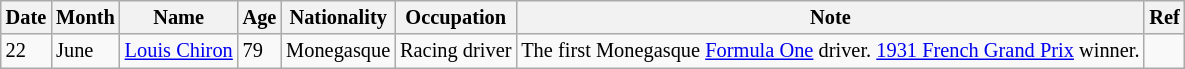<table class="wikitable" style="font-size:85%;">
<tr>
<th>Date</th>
<th>Month</th>
<th>Name</th>
<th>Age</th>
<th>Nationality</th>
<th>Occupation</th>
<th>Note</th>
<th>Ref</th>
</tr>
<tr>
<td>22</td>
<td>June</td>
<td><a href='#'>Louis Chiron</a></td>
<td>79</td>
<td>Monegasque</td>
<td>Racing driver</td>
<td>The first Monegasque <a href='#'>Formula One</a> driver. <a href='#'>1931 French Grand Prix</a> winner.</td>
<td></td>
</tr>
</table>
